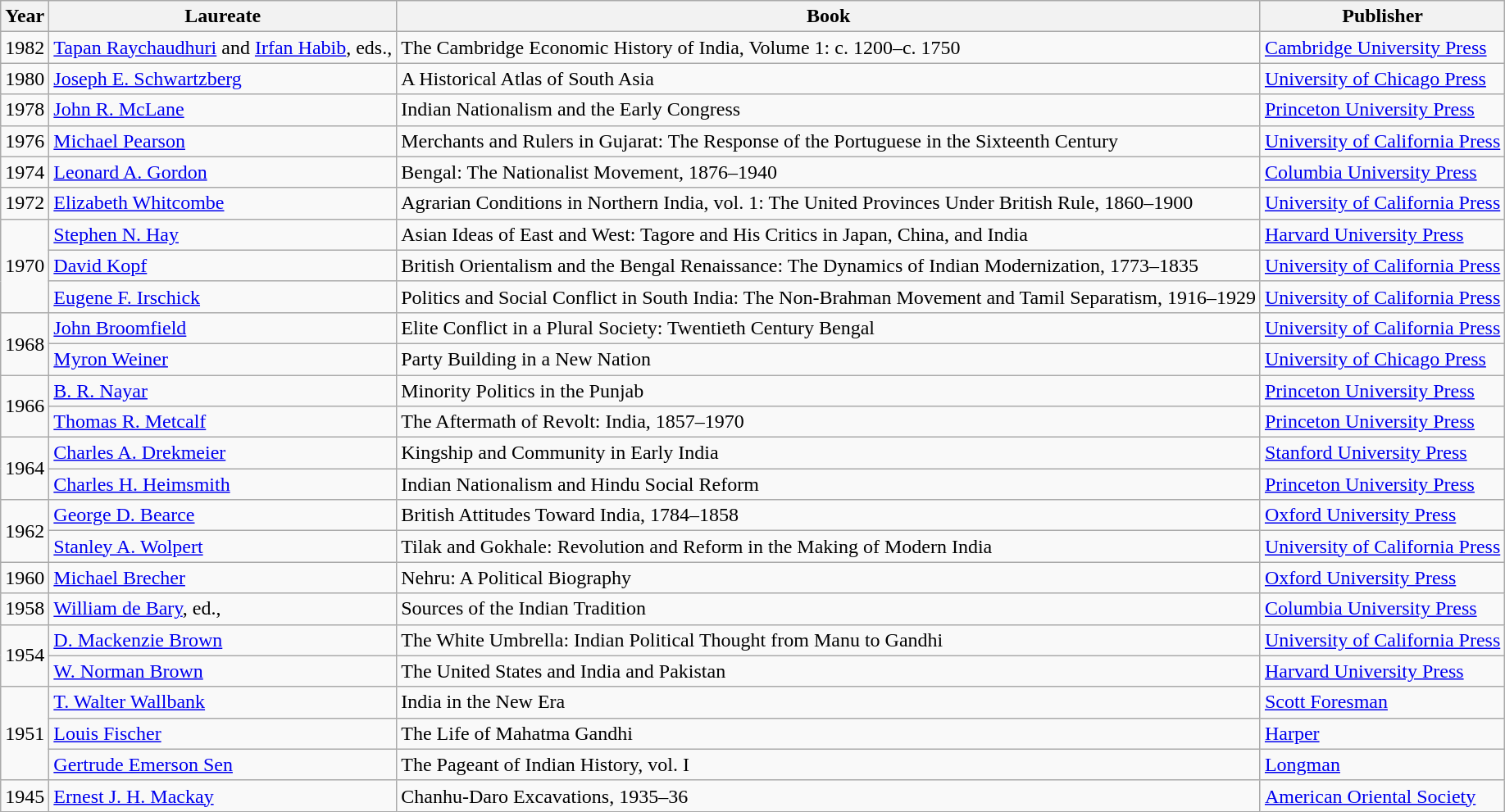<table class="wikitable sortable">
<tr>
<th>Year</th>
<th>Laureate</th>
<th>Book</th>
<th>Publisher</th>
</tr>
<tr>
<td>1982</td>
<td><a href='#'>Tapan Raychaudhuri</a> and <a href='#'>Irfan Habib</a>, eds.,</td>
<td>The Cambridge Economic History of India, Volume 1: c. 1200–c. 1750</td>
<td><a href='#'>Cambridge University Press</a></td>
</tr>
<tr>
<td>1980</td>
<td><a href='#'>Joseph E. Schwartzberg</a></td>
<td>A Historical Atlas of South Asia</td>
<td><a href='#'>University of Chicago Press</a></td>
</tr>
<tr>
<td>1978</td>
<td><a href='#'>John R. McLane</a></td>
<td>Indian Nationalism and the Early Congress</td>
<td><a href='#'>Princeton University Press</a></td>
</tr>
<tr>
<td>1976</td>
<td><a href='#'>Michael Pearson</a></td>
<td>Merchants and Rulers in Gujarat: The Response of the Portuguese in the Sixteenth Century</td>
<td><a href='#'>University of California Press</a></td>
</tr>
<tr>
<td>1974</td>
<td><a href='#'>Leonard A. Gordon</a></td>
<td>Bengal: The Nationalist Movement, 1876–1940</td>
<td><a href='#'>Columbia University Press</a></td>
</tr>
<tr>
<td>1972</td>
<td><a href='#'>Elizabeth Whitcombe</a></td>
<td>Agrarian Conditions in Northern India, vol. 1: The United Provinces Under British Rule, 1860–1900</td>
<td><a href='#'>University of California Press</a></td>
</tr>
<tr>
<td rowspan = 3>1970</td>
<td><a href='#'>Stephen N. Hay</a></td>
<td>Asian Ideas of East and West: Tagore and His Critics in Japan, China, and India</td>
<td><a href='#'>Harvard University Press</a></td>
</tr>
<tr>
<td><a href='#'>David Kopf</a></td>
<td>British Orientalism and the Bengal Renaissance: The Dynamics of Indian Modernization, 1773–1835</td>
<td><a href='#'>University of California Press</a></td>
</tr>
<tr>
<td><a href='#'>Eugene F. Irschick</a></td>
<td>Politics and Social Conflict in South India: The Non-Brahman Movement and Tamil Separatism, 1916–1929</td>
<td><a href='#'>University of California Press</a></td>
</tr>
<tr>
<td rowspan = 2>1968</td>
<td><a href='#'>John Broomfield</a></td>
<td>Elite Conflict in a Plural Society: Twentieth Century Bengal</td>
<td><a href='#'>University of California Press</a></td>
</tr>
<tr>
<td><a href='#'>Myron Weiner</a></td>
<td>Party Building in a New Nation</td>
<td><a href='#'>University of Chicago Press</a></td>
</tr>
<tr>
<td rowspan = 2>1966</td>
<td><a href='#'>B. R. Nayar</a></td>
<td>Minority Politics in the Punjab</td>
<td><a href='#'>Princeton University Press</a></td>
</tr>
<tr>
<td><a href='#'>Thomas R. Metcalf</a></td>
<td>The Aftermath of Revolt: India, 1857–1970</td>
<td><a href='#'>Princeton University Press</a></td>
</tr>
<tr>
<td rowspan = 2>1964</td>
<td><a href='#'>Charles A. Drekmeier</a></td>
<td>Kingship and Community in Early India</td>
<td><a href='#'>Stanford University Press</a></td>
</tr>
<tr>
<td><a href='#'>Charles H. Heimsmith</a></td>
<td>Indian Nationalism and Hindu Social Reform</td>
<td><a href='#'>Princeton University Press</a></td>
</tr>
<tr>
<td rowspan = 2>1962</td>
<td><a href='#'>George D. Bearce</a></td>
<td>British Attitudes Toward India, 1784–1858</td>
<td><a href='#'>Oxford University Press</a></td>
</tr>
<tr>
<td><a href='#'>Stanley A. Wolpert</a></td>
<td>Tilak and Gokhale: Revolution and Reform in the Making of Modern India</td>
<td><a href='#'>University of California Press</a></td>
</tr>
<tr>
<td>1960</td>
<td><a href='#'>Michael Brecher</a></td>
<td>Nehru: A Political Biography</td>
<td><a href='#'>Oxford University Press</a></td>
</tr>
<tr>
<td>1958</td>
<td><a href='#'>William de Bary</a>, ed.,</td>
<td>Sources of the Indian Tradition</td>
<td><a href='#'>Columbia University Press</a></td>
</tr>
<tr>
<td rowspan = 2>1954</td>
<td><a href='#'>D. Mackenzie Brown</a></td>
<td>The White Umbrella: Indian Political Thought from Manu to Gandhi</td>
<td><a href='#'>University of California Press</a></td>
</tr>
<tr>
<td><a href='#'>W. Norman Brown</a></td>
<td>The United States and India and Pakistan</td>
<td><a href='#'>Harvard University Press</a></td>
</tr>
<tr>
<td rowspan = 3>1951</td>
<td><a href='#'>T. Walter Wallbank</a></td>
<td>India in the New Era</td>
<td><a href='#'>Scott Foresman</a></td>
</tr>
<tr>
<td><a href='#'>Louis Fischer</a></td>
<td>The Life of Mahatma Gandhi</td>
<td><a href='#'>Harper</a></td>
</tr>
<tr>
<td><a href='#'>Gertrude Emerson Sen</a></td>
<td>The Pageant of Indian History, vol. I</td>
<td><a href='#'>Longman</a></td>
</tr>
<tr>
<td>1945</td>
<td><a href='#'>Ernest J. H. Mackay</a></td>
<td>Chanhu-Daro Excavations, 1935–36</td>
<td><a href='#'>American Oriental Society</a></td>
</tr>
</table>
